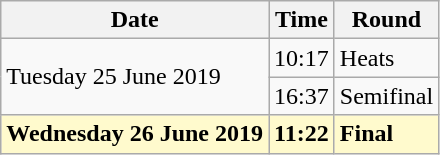<table class="wikitable">
<tr>
<th>Date</th>
<th>Time</th>
<th>Round</th>
</tr>
<tr>
<td rowspan=2>Tuesday 25 June 2019</td>
<td>10:17</td>
<td>Heats</td>
</tr>
<tr>
<td>16:37</td>
<td>Semifinal</td>
</tr>
<tr>
<td style=background:lemonchiffon><strong>Wednesday 26 June 2019</strong></td>
<td style=background:lemonchiffon><strong>11:22</strong></td>
<td style=background:lemonchiffon><strong>Final</strong></td>
</tr>
</table>
